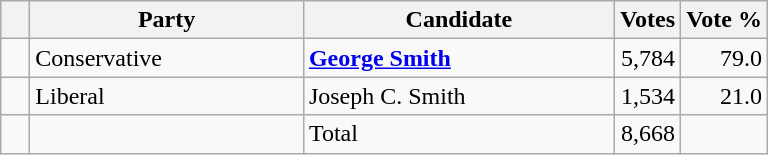<table class="wikitable">
<tr>
<th></th>
<th scope="col" width="175">Party</th>
<th scope="col" width="200">Candidate</th>
<th>Votes</th>
<th>Vote %</th>
</tr>
<tr>
<td>   </td>
<td>Conservative</td>
<td><strong><a href='#'>George Smith</a></strong></td>
<td align=right>5,784</td>
<td align=right>79.0</td>
</tr>
<tr>
<td>   </td>
<td>Liberal</td>
<td>Joseph C. Smith</td>
<td align=right>1,534</td>
<td align=right>21.0</td>
</tr>
<tr |>
<td></td>
<td></td>
<td>Total</td>
<td align=right>8,668</td>
<td></td>
</tr>
</table>
